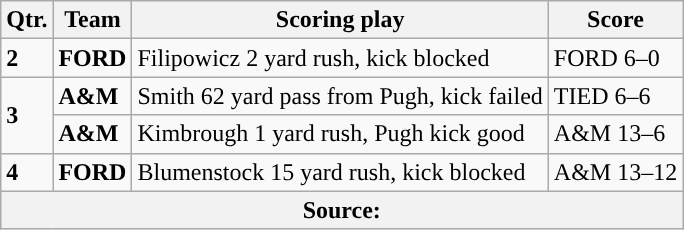<table class="wikitable">
<tr>
<th>Qtr.</th>
<th>Team</th>
<th>Scoring play</th>
<th>Score</th>
</tr>
<tr>
<td><strong>2</strong></td>
<td><strong>FORD</strong></td>
<td>Filipowicz 2 yard rush, kick blocked</td>
<td>FORD 6–0</td>
</tr>
<tr>
<td rowspan=2><strong>3</strong></td>
<td><strong>A&M</strong></td>
<td>Smith 62 yard pass from Pugh, kick failed</td>
<td>TIED 6–6</td>
</tr>
<tr>
<td><strong>A&M</strong></td>
<td>Kimbrough 1 yard rush, Pugh kick good</td>
<td>A&M 13–6</td>
</tr>
<tr>
<td><strong>4</strong></td>
<td><strong>FORD</strong></td>
<td>Blumenstock 15 yard rush, kick blocked</td>
<td>A&M 13–12</td>
</tr>
<tr>
<th colspan=4>Source:</th>
</tr>
</table>
